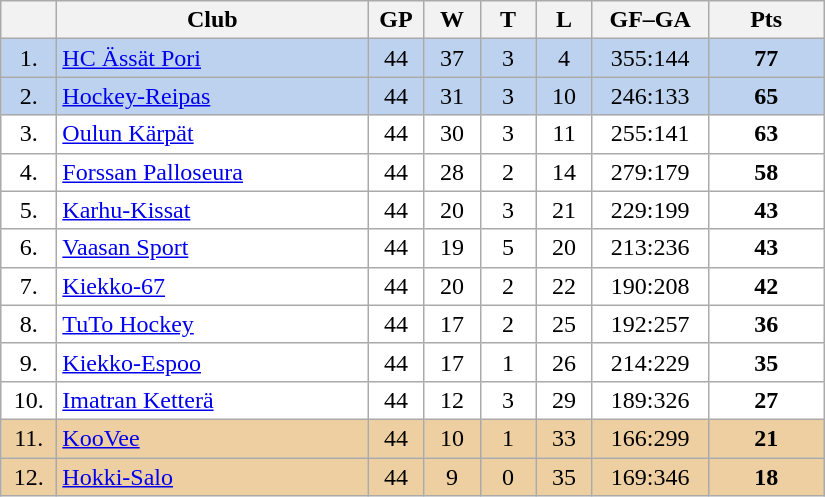<table class="wikitable">
<tr>
<th width="30"></th>
<th width="200">Club</th>
<th width="30">GP</th>
<th width="30">W</th>
<th width="30">T</th>
<th width="30">L</th>
<th width="70">GF–GA</th>
<th width="70">Pts</th>
</tr>
<tr bgcolor="#BCD2EE" align="center">
<td>1.</td>
<td align="left"><a href='#'>HC Ässät Pori</a></td>
<td>44</td>
<td>37</td>
<td>3</td>
<td>4</td>
<td>355:144</td>
<td><strong>77</strong></td>
</tr>
<tr bgcolor="#BCD2EE" align="center">
<td>2.</td>
<td align="left"><a href='#'>Hockey-Reipas</a></td>
<td>44</td>
<td>31</td>
<td>3</td>
<td>10</td>
<td>246:133</td>
<td><strong>65</strong></td>
</tr>
<tr bgcolor="#FFFFFF" align="center">
<td>3.</td>
<td align="left"><a href='#'>Oulun Kärpät</a></td>
<td>44</td>
<td>30</td>
<td>3</td>
<td>11</td>
<td>255:141</td>
<td><strong>63</strong></td>
</tr>
<tr bgcolor="#FFFFFF" align="center">
<td>4.</td>
<td align="left"><a href='#'>Forssan Palloseura</a></td>
<td>44</td>
<td>28</td>
<td>2</td>
<td>14</td>
<td>279:179</td>
<td><strong>58</strong></td>
</tr>
<tr bgcolor="#FFFFFF" align="center">
<td>5.</td>
<td align="left"><a href='#'>Karhu-Kissat</a></td>
<td>44</td>
<td>20</td>
<td>3</td>
<td>21</td>
<td>229:199</td>
<td><strong>43</strong></td>
</tr>
<tr bgcolor="#FFFFFF" align="center">
<td>6.</td>
<td align="left"><a href='#'>Vaasan Sport</a></td>
<td>44</td>
<td>19</td>
<td>5</td>
<td>20</td>
<td>213:236</td>
<td><strong>43</strong></td>
</tr>
<tr bgcolor="#FFFFFF" align="center">
<td>7.</td>
<td align="left"><a href='#'>Kiekko-67</a></td>
<td>44</td>
<td>20</td>
<td>2</td>
<td>22</td>
<td>190:208</td>
<td><strong>42</strong></td>
</tr>
<tr bgcolor="#FFFFFF" align="center">
<td>8.</td>
<td align="left"><a href='#'>TuTo Hockey</a></td>
<td>44</td>
<td>17</td>
<td>2</td>
<td>25</td>
<td>192:257</td>
<td><strong>36</strong></td>
</tr>
<tr bgcolor="#FFFFFF" align="center">
<td>9.</td>
<td align="left"><a href='#'>Kiekko-Espoo</a></td>
<td>44</td>
<td>17</td>
<td>1</td>
<td>26</td>
<td>214:229</td>
<td><strong>35</strong></td>
</tr>
<tr bgcolor="#FFFFFF" align="center">
<td>10.</td>
<td align="left"><a href='#'>Imatran Ketterä</a></td>
<td>44</td>
<td>12</td>
<td>3</td>
<td>29</td>
<td>189:326</td>
<td><strong>27</strong></td>
</tr>
<tr bgcolor="#EECFA1" align="center">
<td>11.</td>
<td align="left"><a href='#'>KooVee</a></td>
<td>44</td>
<td>10</td>
<td>1</td>
<td>33</td>
<td>166:299</td>
<td><strong>21</strong></td>
</tr>
<tr bgcolor="#EECFA1" align="center">
<td>12.</td>
<td align="left"><a href='#'>Hokki-Salo</a></td>
<td>44</td>
<td>9</td>
<td>0</td>
<td>35</td>
<td>169:346</td>
<td><strong>18</strong></td>
</tr>
</table>
